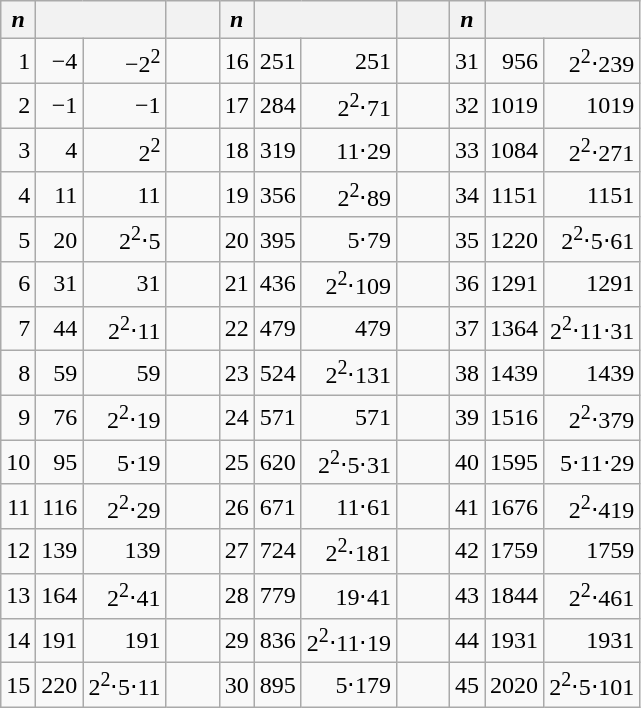<table class="wikitable" style="text-align:right;">
<tr>
<th><em>n</em></th>
<th colspan=2></th>
<th>       </th>
<th><em>n</em></th>
<th colspan=2></th>
<th>       </th>
<th><em>n</em></th>
<th colspan=2></th>
</tr>
<tr>
<td>1</td>
<td>−4</td>
<td>−2<sup>2</sup></td>
<td></td>
<td>16</td>
<td>251</td>
<td>251</td>
<td></td>
<td>31</td>
<td>956</td>
<td>2<sup>2</sup>⋅239</td>
</tr>
<tr>
<td>2</td>
<td>−1</td>
<td>−1</td>
<td></td>
<td>17</td>
<td>284</td>
<td>2<sup>2</sup>⋅71</td>
<td></td>
<td>32</td>
<td>1019</td>
<td>1019</td>
</tr>
<tr>
<td>3</td>
<td>4</td>
<td>2<sup>2</sup></td>
<td></td>
<td>18</td>
<td>319</td>
<td>11⋅29</td>
<td></td>
<td>33</td>
<td>1084</td>
<td>2<sup>2</sup>⋅271</td>
</tr>
<tr>
<td>4</td>
<td>11</td>
<td>11</td>
<td></td>
<td>19</td>
<td>356</td>
<td>2<sup>2</sup>⋅89</td>
<td></td>
<td>34</td>
<td>1151</td>
<td>1151</td>
</tr>
<tr>
<td>5</td>
<td>20</td>
<td>2<sup>2</sup>⋅5</td>
<td></td>
<td>20</td>
<td>395</td>
<td>5⋅79</td>
<td></td>
<td>35</td>
<td>1220</td>
<td>2<sup>2</sup>⋅5⋅61</td>
</tr>
<tr>
<td>6</td>
<td>31</td>
<td>31</td>
<td></td>
<td>21</td>
<td>436</td>
<td>2<sup>2</sup>⋅109</td>
<td></td>
<td>36</td>
<td>1291</td>
<td>1291</td>
</tr>
<tr>
<td>7</td>
<td>44</td>
<td>2<sup>2</sup>⋅11</td>
<td></td>
<td>22</td>
<td>479</td>
<td>479</td>
<td></td>
<td>37</td>
<td>1364</td>
<td>2<sup>2</sup>⋅11⋅31</td>
</tr>
<tr>
<td>8</td>
<td>59</td>
<td>59</td>
<td></td>
<td>23</td>
<td>524</td>
<td>2<sup>2</sup>⋅131</td>
<td></td>
<td>38</td>
<td>1439</td>
<td>1439</td>
</tr>
<tr>
<td>9</td>
<td>76</td>
<td>2<sup>2</sup>⋅19</td>
<td></td>
<td>24</td>
<td>571</td>
<td>571</td>
<td></td>
<td>39</td>
<td>1516</td>
<td>2<sup>2</sup>⋅379</td>
</tr>
<tr>
<td>10</td>
<td>95</td>
<td>5⋅19</td>
<td></td>
<td>25</td>
<td>620</td>
<td>2<sup>2</sup>⋅5⋅31</td>
<td></td>
<td>40</td>
<td>1595</td>
<td>5⋅11⋅29</td>
</tr>
<tr>
<td>11</td>
<td>116</td>
<td>2<sup>2</sup>⋅29</td>
<td></td>
<td>26</td>
<td>671</td>
<td>11⋅61</td>
<td></td>
<td>41</td>
<td>1676</td>
<td>2<sup>2</sup>⋅419</td>
</tr>
<tr>
<td>12</td>
<td>139</td>
<td>139</td>
<td></td>
<td>27</td>
<td>724</td>
<td>2<sup>2</sup>⋅181</td>
<td></td>
<td>42</td>
<td>1759</td>
<td>1759</td>
</tr>
<tr>
<td>13</td>
<td>164</td>
<td>2<sup>2</sup>⋅41</td>
<td></td>
<td>28</td>
<td>779</td>
<td>19⋅41</td>
<td></td>
<td>43</td>
<td>1844</td>
<td>2<sup>2</sup>⋅461</td>
</tr>
<tr>
<td>14</td>
<td>191</td>
<td>191</td>
<td></td>
<td>29</td>
<td>836</td>
<td>2<sup>2</sup>⋅11⋅19</td>
<td></td>
<td>44</td>
<td>1931</td>
<td>1931</td>
</tr>
<tr>
<td>15</td>
<td>220</td>
<td>2<sup>2</sup>⋅5⋅11</td>
<td></td>
<td>30</td>
<td>895</td>
<td>5⋅179</td>
<td></td>
<td>45</td>
<td>2020</td>
<td>2<sup>2</sup>⋅5⋅101</td>
</tr>
</table>
